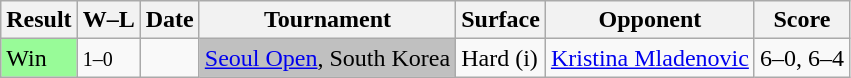<table class="sortable wikitable">
<tr>
<th>Result</th>
<th class="unsortable">W–L</th>
<th>Date</th>
<th>Tournament</th>
<th>Surface</th>
<th>Opponent</th>
<th class="unsortable">Score</th>
</tr>
<tr>
<td bgcolor=98FB98>Win</td>
<td><small>1–0</small></td>
<td><a href='#'></a></td>
<td bgcolor=silver><a href='#'>Seoul Open</a>, South Korea</td>
<td>Hard (i)</td>
<td> <a href='#'>Kristina Mladenovic</a></td>
<td>6–0, 6–4</td>
</tr>
</table>
